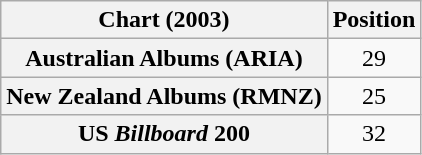<table class="wikitable plainrowheaders">
<tr>
<th>Chart (2003)</th>
<th>Position</th>
</tr>
<tr>
<th scope="row">Australian Albums (ARIA)</th>
<td style="text-align:center;">29</td>
</tr>
<tr>
<th scope="row">New Zealand Albums (RMNZ)</th>
<td style="text-align:center;">25</td>
</tr>
<tr>
<th scope="row">US <em>Billboard</em> 200</th>
<td style="text-align:center;">32</td>
</tr>
</table>
